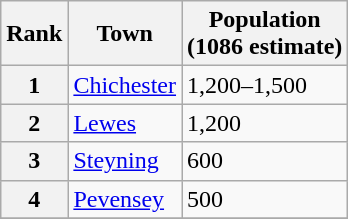<table class="wikitable">
<tr>
<th>Rank</th>
<th>Town</th>
<th>Population<br>(1086 estimate)</th>
</tr>
<tr>
<th>1</th>
<td><a href='#'>Chichester</a></td>
<td>1,200–1,500</td>
</tr>
<tr>
<th>2</th>
<td><a href='#'>Lewes</a></td>
<td>1,200</td>
</tr>
<tr>
<th>3</th>
<td><a href='#'>Steyning</a></td>
<td>600</td>
</tr>
<tr>
<th>4</th>
<td><a href='#'>Pevensey</a></td>
<td>500</td>
</tr>
<tr>
</tr>
</table>
